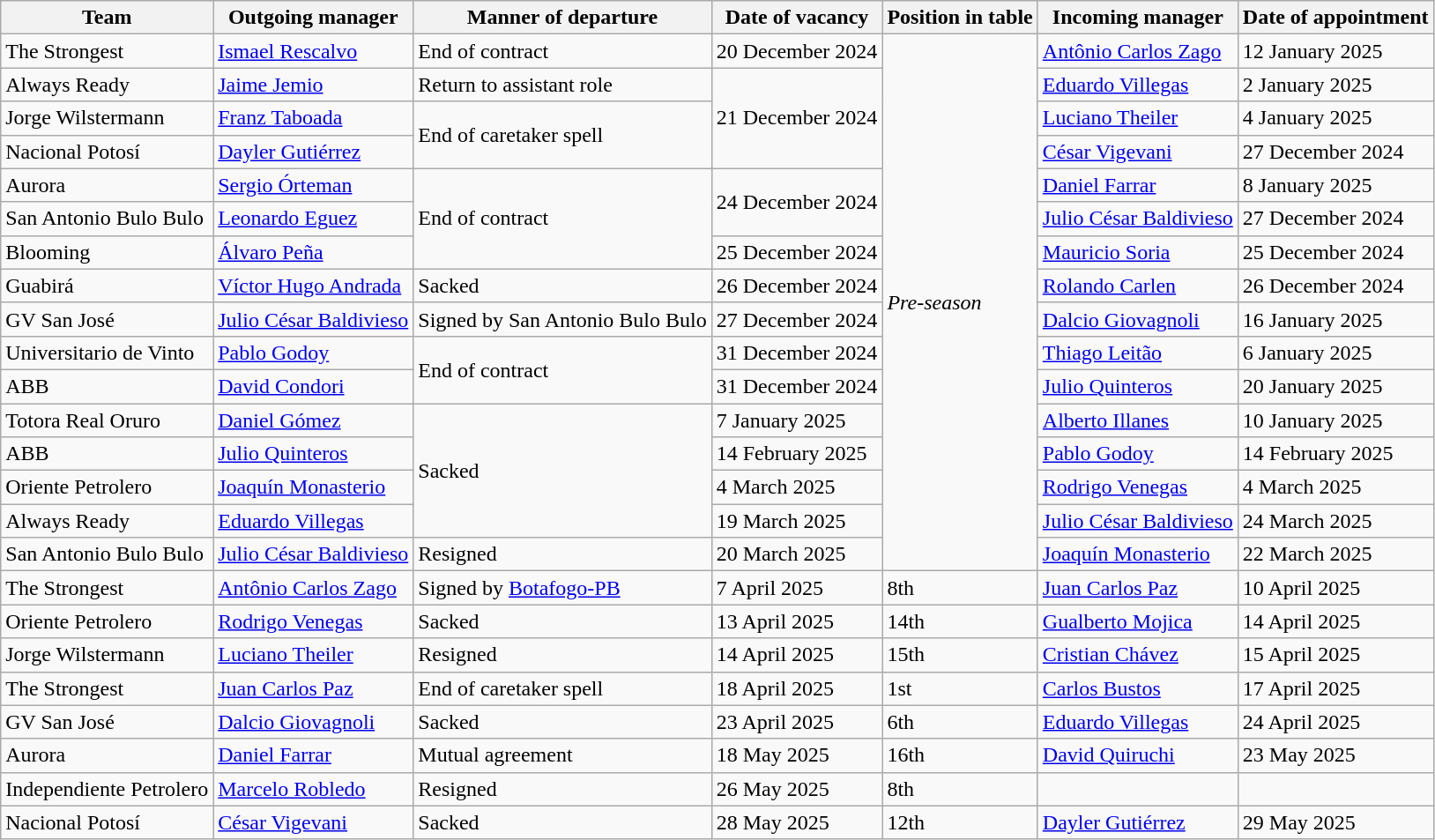<table class="wikitable sortable">
<tr>
<th>Team</th>
<th>Outgoing manager</th>
<th>Manner of departure</th>
<th>Date of vacancy</th>
<th>Position in table</th>
<th>Incoming manager</th>
<th>Date of appointment</th>
</tr>
<tr>
<td>The Strongest</td>
<td> <a href='#'>Ismael Rescalvo</a></td>
<td>End of contract</td>
<td>20 December 2024</td>
<td rowspan=16><em>Pre-season</em></td>
<td> <a href='#'>Antônio Carlos Zago</a></td>
<td>12 January 2025</td>
</tr>
<tr>
<td>Always Ready</td>
<td> <a href='#'>Jaime Jemio</a></td>
<td>Return to assistant role</td>
<td rowspan=3>21 December 2024</td>
<td> <a href='#'>Eduardo Villegas</a></td>
<td>2 January 2025</td>
</tr>
<tr>
<td>Jorge Wilstermann</td>
<td> <a href='#'>Franz Taboada</a></td>
<td rowspan=2>End of caretaker spell</td>
<td> <a href='#'>Luciano Theiler</a></td>
<td>4 January 2025</td>
</tr>
<tr>
<td>Nacional Potosí</td>
<td> <a href='#'>Dayler Gutiérrez</a></td>
<td> <a href='#'>César Vigevani</a></td>
<td>27 December 2024</td>
</tr>
<tr>
<td>Aurora</td>
<td> <a href='#'>Sergio Órteman</a></td>
<td rowspan=3>End of contract</td>
<td rowspan=2>24 December 2024</td>
<td> <a href='#'>Daniel Farrar</a></td>
<td>8 January 2025</td>
</tr>
<tr>
<td>San Antonio Bulo Bulo</td>
<td> <a href='#'>Leonardo Eguez</a></td>
<td> <a href='#'>Julio César Baldivieso</a></td>
<td>27 December 2024</td>
</tr>
<tr>
<td>Blooming</td>
<td> <a href='#'>Álvaro Peña</a></td>
<td>25 December 2024</td>
<td> <a href='#'>Mauricio Soria</a></td>
<td>25 December 2024</td>
</tr>
<tr>
<td>Guabirá</td>
<td> <a href='#'>Víctor Hugo Andrada</a></td>
<td>Sacked</td>
<td>26 December 2024</td>
<td> <a href='#'>Rolando Carlen</a></td>
<td>26 December 2024</td>
</tr>
<tr>
<td>GV San José</td>
<td> <a href='#'>Julio César Baldivieso</a></td>
<td>Signed by San Antonio Bulo Bulo</td>
<td>27 December 2024</td>
<td> <a href='#'>Dalcio Giovagnoli</a></td>
<td>16 January 2025</td>
</tr>
<tr>
<td>Universitario de Vinto</td>
<td> <a href='#'>Pablo Godoy</a></td>
<td rowspan=2>End of contract</td>
<td>31 December 2024</td>
<td> <a href='#'>Thiago Leitão</a></td>
<td>6 January 2025</td>
</tr>
<tr>
<td>ABB</td>
<td> <a href='#'>David Condori</a></td>
<td>31 December 2024</td>
<td> <a href='#'>Julio Quinteros</a></td>
<td>20 January 2025</td>
</tr>
<tr>
<td>Totora Real Oruro</td>
<td> <a href='#'>Daniel Gómez</a></td>
<td rowspan=4>Sacked</td>
<td>7 January 2025</td>
<td> <a href='#'>Alberto Illanes</a></td>
<td>10 January 2025</td>
</tr>
<tr>
<td>ABB</td>
<td> <a href='#'>Julio Quinteros</a></td>
<td>14 February 2025</td>
<td> <a href='#'>Pablo Godoy</a></td>
<td>14 February 2025</td>
</tr>
<tr>
<td>Oriente Petrolero</td>
<td> <a href='#'>Joaquín Monasterio</a></td>
<td>4 March 2025</td>
<td> <a href='#'>Rodrigo Venegas</a></td>
<td>4 March 2025</td>
</tr>
<tr>
<td>Always Ready</td>
<td> <a href='#'>Eduardo Villegas</a></td>
<td>19 March 2025</td>
<td> <a href='#'>Julio César Baldivieso</a></td>
<td>24 March 2025</td>
</tr>
<tr>
<td>San Antonio Bulo Bulo</td>
<td> <a href='#'>Julio César Baldivieso</a></td>
<td>Resigned</td>
<td>20 March 2025</td>
<td> <a href='#'>Joaquín Monasterio</a></td>
<td>22 March 2025</td>
</tr>
<tr>
<td>The Strongest</td>
<td> <a href='#'>Antônio Carlos Zago</a></td>
<td>Signed by <a href='#'>Botafogo-PB</a></td>
<td>7 April 2025</td>
<td>8th</td>
<td> <a href='#'>Juan Carlos Paz</a></td>
<td>10 April 2025</td>
</tr>
<tr>
<td>Oriente Petrolero</td>
<td> <a href='#'>Rodrigo Venegas</a></td>
<td>Sacked</td>
<td>13 April 2025</td>
<td>14th</td>
<td> <a href='#'>Gualberto Mojica</a></td>
<td>14 April 2025</td>
</tr>
<tr>
<td>Jorge Wilstermann</td>
<td> <a href='#'>Luciano Theiler</a></td>
<td>Resigned</td>
<td>14 April 2025</td>
<td>15th</td>
<td> <a href='#'>Cristian Chávez</a></td>
<td>15 April 2025</td>
</tr>
<tr>
<td>The Strongest</td>
<td> <a href='#'>Juan Carlos Paz</a></td>
<td>End of caretaker spell</td>
<td>18 April 2025</td>
<td>1st</td>
<td> <a href='#'>Carlos Bustos</a></td>
<td>17 April 2025</td>
</tr>
<tr>
<td>GV San José</td>
<td> <a href='#'>Dalcio Giovagnoli</a></td>
<td>Sacked</td>
<td>23 April 2025</td>
<td>6th</td>
<td> <a href='#'>Eduardo Villegas</a></td>
<td>24 April 2025</td>
</tr>
<tr>
<td>Aurora</td>
<td> <a href='#'>Daniel Farrar</a></td>
<td>Mutual agreement</td>
<td>18 May 2025</td>
<td>16th</td>
<td> <a href='#'>David Quiruchi</a></td>
<td>23 May 2025</td>
</tr>
<tr>
<td>Independiente Petrolero</td>
<td> <a href='#'>Marcelo Robledo</a></td>
<td>Resigned</td>
<td>26 May 2025</td>
<td>8th</td>
<td></td>
<td></td>
</tr>
<tr>
<td>Nacional Potosí</td>
<td> <a href='#'>César Vigevani</a></td>
<td>Sacked</td>
<td>28 May 2025</td>
<td>12th</td>
<td> <a href='#'>Dayler Gutiérrez</a></td>
<td>29 May 2025</td>
</tr>
</table>
